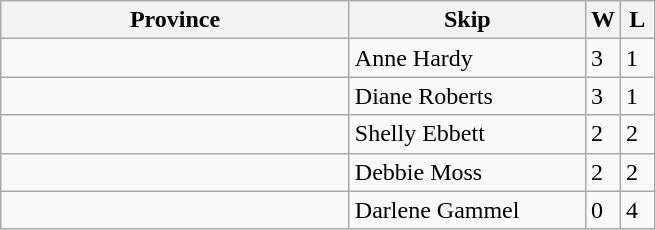<table class="wikitable">
<tr>
<th width=225>Province</th>
<th width=150>Skip</th>
<th width=15>W</th>
<th width=15>L</th>
</tr>
<tr>
<td></td>
<td>Anne Hardy</td>
<td>3</td>
<td>1</td>
</tr>
<tr>
<td></td>
<td>Diane Roberts</td>
<td>3</td>
<td>1</td>
</tr>
<tr>
<td></td>
<td>Shelly Ebbett</td>
<td>2</td>
<td>2</td>
</tr>
<tr>
<td></td>
<td>Debbie Moss</td>
<td>2</td>
<td>2</td>
</tr>
<tr>
<td></td>
<td>Darlene Gammel</td>
<td>0</td>
<td>4</td>
</tr>
</table>
